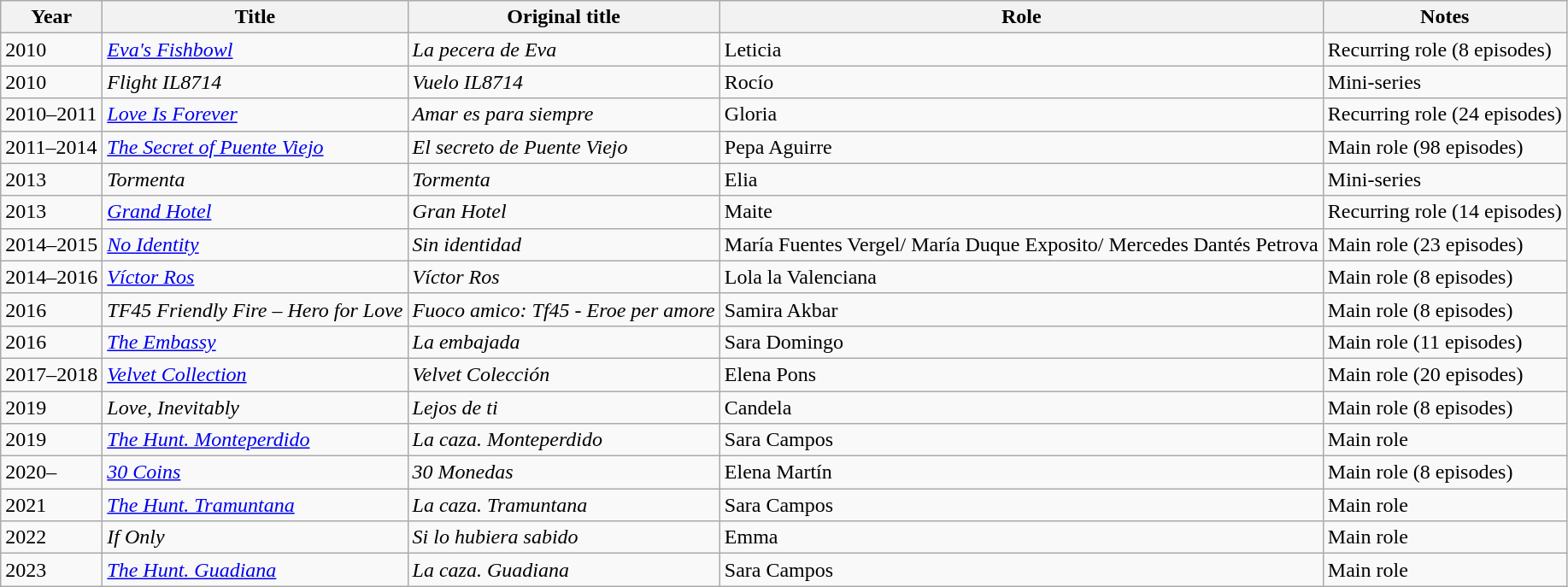<table class="wikitable sortable">
<tr>
<th>Year</th>
<th>Title</th>
<th>Original title</th>
<th>Role</th>
<th>Notes</th>
</tr>
<tr>
<td>2010</td>
<td><em><a href='#'>Eva's Fishbowl</a></em></td>
<td><em>La pecera de Eva</em></td>
<td>Leticia</td>
<td>Recurring role (8 episodes)</td>
</tr>
<tr>
<td>2010</td>
<td><em>Flight IL8714</em></td>
<td><em>Vuelo IL8714</em></td>
<td>Rocío</td>
<td>Mini-series</td>
</tr>
<tr>
<td>2010–2011</td>
<td><em><a href='#'>Love Is Forever</a></em></td>
<td><em>Amar es para siempre</em></td>
<td>Gloria</td>
<td>Recurring role (24 episodes)</td>
</tr>
<tr>
<td>2011–2014</td>
<td><em><a href='#'>The Secret of Puente Viejo</a></em></td>
<td><em>El secreto de Puente Viejo</em></td>
<td>Pepa Aguirre</td>
<td>Main role (98 episodes)</td>
</tr>
<tr>
<td>2013</td>
<td><em>Tormenta </em></td>
<td><em>Tormenta</em></td>
<td>Elia</td>
<td>Mini-series</td>
</tr>
<tr>
<td>2013</td>
<td><em><a href='#'>Grand Hotel</a></em></td>
<td><em>Gran Hotel</em></td>
<td>Maite</td>
<td>Recurring role (14 episodes)</td>
</tr>
<tr>
<td>2014–2015</td>
<td><em><a href='#'>No Identity</a></em></td>
<td><em>Sin identidad</em></td>
<td>María Fuentes Vergel/ María Duque Exposito/ Mercedes  Dantés Petrova</td>
<td>Main role (23 episodes)</td>
</tr>
<tr>
<td>2014–2016</td>
<td><em><a href='#'>Víctor Ros</a></em></td>
<td><em>Víctor Ros</em></td>
<td>Lola la Valenciana</td>
<td>Main role (8 episodes)</td>
</tr>
<tr>
<td>2016</td>
<td><em>TF45 Friendly Fire – Hero for Love</em></td>
<td><em>Fuoco amico: Tf45 - Eroe per amore</em></td>
<td>Samira Akbar</td>
<td>Main role (8 episodes)</td>
</tr>
<tr>
<td>2016</td>
<td><em><a href='#'>The Embassy</a></em></td>
<td><em>La embajada</em></td>
<td>Sara Domingo</td>
<td>Main role (11 episodes)</td>
</tr>
<tr>
<td>2017–2018</td>
<td><em><a href='#'>Velvet Collection</a></em></td>
<td><em>Velvet Colección</em></td>
<td>Elena Pons</td>
<td>Main role (20 episodes)</td>
</tr>
<tr>
<td>2019</td>
<td><em>Love, Inevitably</em></td>
<td><em>Lejos de ti</em></td>
<td>Candela</td>
<td>Main role (8 episodes)</td>
</tr>
<tr>
<td>2019</td>
<td><em><a href='#'>The Hunt. Monteperdido</a></em></td>
<td><em>La caza. Monteperdido</em></td>
<td>Sara Campos</td>
<td>Main role</td>
</tr>
<tr>
<td>2020–</td>
<td><em><a href='#'>30 Coins</a></em></td>
<td><em>30 Monedas</em></td>
<td>Elena Martín</td>
<td>Main role (8 episodes)</td>
</tr>
<tr>
<td>2021</td>
<td><em><a href='#'>The Hunt. Tramuntana</a></em></td>
<td><em>La caza. Tramuntana</em></td>
<td>Sara Campos</td>
<td>Main role</td>
</tr>
<tr>
<td>2022</td>
<td><em>If Only</em></td>
<td><em>Si lo hubiera sabido</em></td>
<td>Emma</td>
<td>Main role</td>
</tr>
<tr>
<td>2023</td>
<td><em><a href='#'>The Hunt. Guadiana</a></em></td>
<td><em>La caza. Guadiana</em></td>
<td>Sara Campos</td>
<td>Main role</td>
</tr>
</table>
